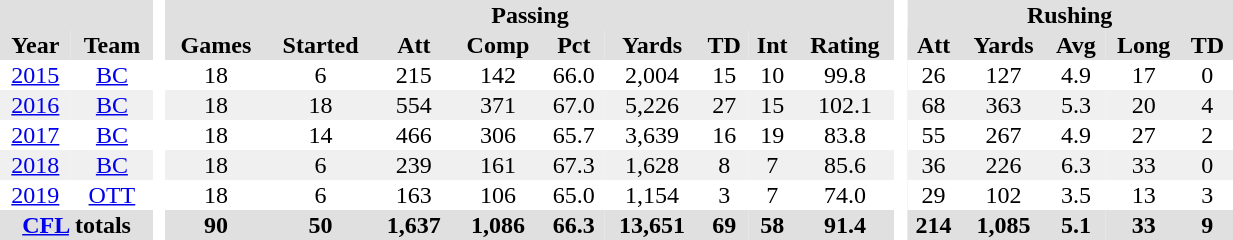<table border="0" cellpadding="1" cellspacing="0" width="65%" style="text-align:center">
<tr bgcolor="#e0e0e0">
<th colspan="2"></th>
<th rowspan="99" bgcolor="#ffffff"> </th>
<th colspan="9">Passing</th>
<th rowspan="99" bgcolor="#ffffff"> </th>
<th colspan="6">Rushing</th>
</tr>
<tr bgcolor="#e0e0e0">
<th>Year</th>
<th>Team</th>
<th>Games</th>
<th>Started</th>
<th>Att</th>
<th>Comp</th>
<th>Pct</th>
<th>Yards</th>
<th>TD</th>
<th>Int</th>
<th>Rating</th>
<th>Att</th>
<th>Yards</th>
<th>Avg</th>
<th>Long</th>
<th>TD</th>
</tr>
<tr align="center">
<td><a href='#'>2015</a></td>
<td><a href='#'>BC</a></td>
<td>18</td>
<td>6</td>
<td>215</td>
<td>142</td>
<td>66.0</td>
<td>2,004</td>
<td>15</td>
<td>10</td>
<td>99.8</td>
<td>26</td>
<td>127</td>
<td>4.9</td>
<td>17</td>
<td>0</td>
</tr>
<tr align="center" bgcolor="#f0f0f0">
<td><a href='#'>2016</a></td>
<td><a href='#'>BC</a></td>
<td>18</td>
<td>18</td>
<td>554</td>
<td>371</td>
<td>67.0</td>
<td>5,226</td>
<td>27</td>
<td>15</td>
<td>102.1</td>
<td>68</td>
<td>363</td>
<td>5.3</td>
<td>20</td>
<td>4</td>
</tr>
<tr align="center">
<td><a href='#'>2017</a></td>
<td><a href='#'>BC</a></td>
<td>18</td>
<td>14</td>
<td>466</td>
<td>306</td>
<td>65.7</td>
<td>3,639</td>
<td>16</td>
<td>19</td>
<td>83.8</td>
<td>55</td>
<td>267</td>
<td>4.9</td>
<td>27</td>
<td>2</td>
</tr>
<tr align="center" bgcolor="#f0f0f0">
<td><a href='#'>2018</a></td>
<td><a href='#'>BC</a></td>
<td>18</td>
<td>6</td>
<td>239</td>
<td>161</td>
<td>67.3</td>
<td>1,628</td>
<td>8</td>
<td>7</td>
<td>85.6</td>
<td>36</td>
<td>226</td>
<td>6.3</td>
<td>33</td>
<td>0</td>
</tr>
<tr align="center">
<td><a href='#'>2019</a></td>
<td><a href='#'>OTT</a></td>
<td>18</td>
<td>6</td>
<td>163</td>
<td>106</td>
<td>65.0</td>
<td>1,154</td>
<td>3</td>
<td>7</td>
<td>74.0</td>
<td>29</td>
<td>102</td>
<td>3.5</td>
<td>13</td>
<td>3</td>
</tr>
<tr bgcolor="#e0e0e0">
<th colspan="2"><a href='#'>CFL</a> totals</th>
<th>90</th>
<th>50</th>
<th>1,637</th>
<th>1,086</th>
<th>66.3</th>
<th>13,651</th>
<th>69</th>
<th>58</th>
<th>91.4</th>
<th>214</th>
<th>1,085</th>
<th>5.1</th>
<th>33</th>
<th>9</th>
</tr>
</table>
